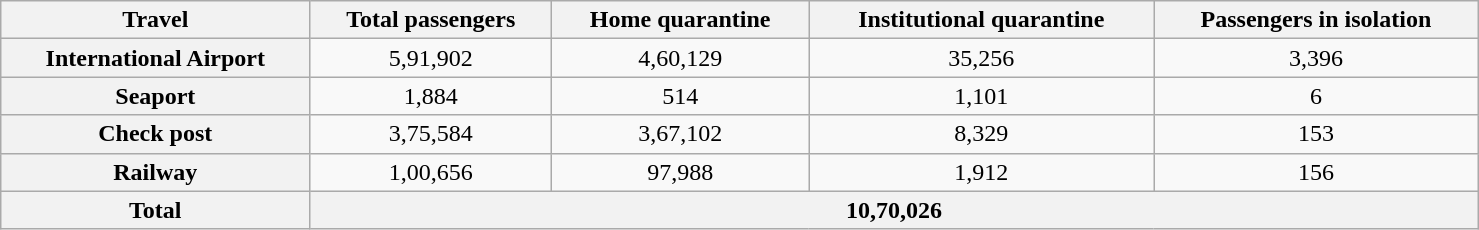<table class="wikitable" style="text-align:center; width: 78%;">
<tr>
<th>Travel</th>
<th>Total passengers</th>
<th>Home quarantine</th>
<th>Institutional quarantine</th>
<th>Passengers in isolation</th>
</tr>
<tr>
<th>International Airport</th>
<td>5,91,902</td>
<td>4,60,129</td>
<td>35,256</td>
<td>3,396</td>
</tr>
<tr>
<th>Seaport</th>
<td>1,884</td>
<td>514</td>
<td>1,101</td>
<td>6</td>
</tr>
<tr>
<th>Check post</th>
<td>3,75,584</td>
<td>3,67,102</td>
<td>8,329</td>
<td>153</td>
</tr>
<tr>
<th>Railway</th>
<td>1,00,656</td>
<td>97,988</td>
<td>1,912</td>
<td>156</td>
</tr>
<tr>
<th>Total</th>
<th colspan="4">10,70,026</th>
</tr>
</table>
